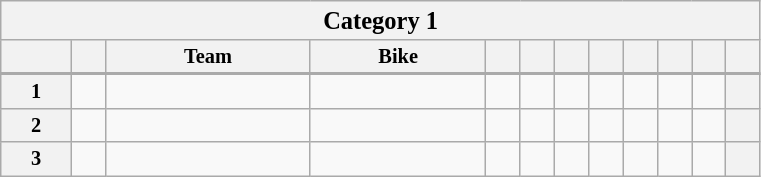<table class="wikitable collapsible collapsed" style="font-size: 85%; text-align:center">
<tr>
<th colspan="12" width="500"><big>Category 1</big></th>
</tr>
<tr>
<th valign="middle"></th>
<th valign="middle" "width="4"></th>
<th valign="middle">Team</th>
<th valign="middle">Bike</th>
<th valign="middle"></th>
<th valign="middle"></th>
<th><a href='#'></a><br></th>
<th><a href='#'></a><br></th>
<th><a href='#'></a><br></th>
<th><a href='#'></a><br></th>
<th valign="middle"></th>
<th valign="middle"></th>
</tr>
<tr>
</tr>
<tr style="border-top:2px solid #aaaaaa">
<th>1</th>
<td></td>
<td></td>
<td></td>
<td></td>
<td></td>
<td></td>
<td></td>
<td></td>
<td></td>
<td></td>
<th></th>
</tr>
<tr>
<th>2</th>
<td></td>
<td></td>
<td></td>
<td></td>
<td></td>
<td></td>
<td></td>
<td></td>
<td></td>
<td></td>
<th></th>
</tr>
<tr>
<th>3</th>
<td></td>
<td></td>
<td></td>
<td></td>
<td></td>
<td></td>
<td></td>
<td></td>
<td></td>
<td></td>
<th></th>
</tr>
</table>
